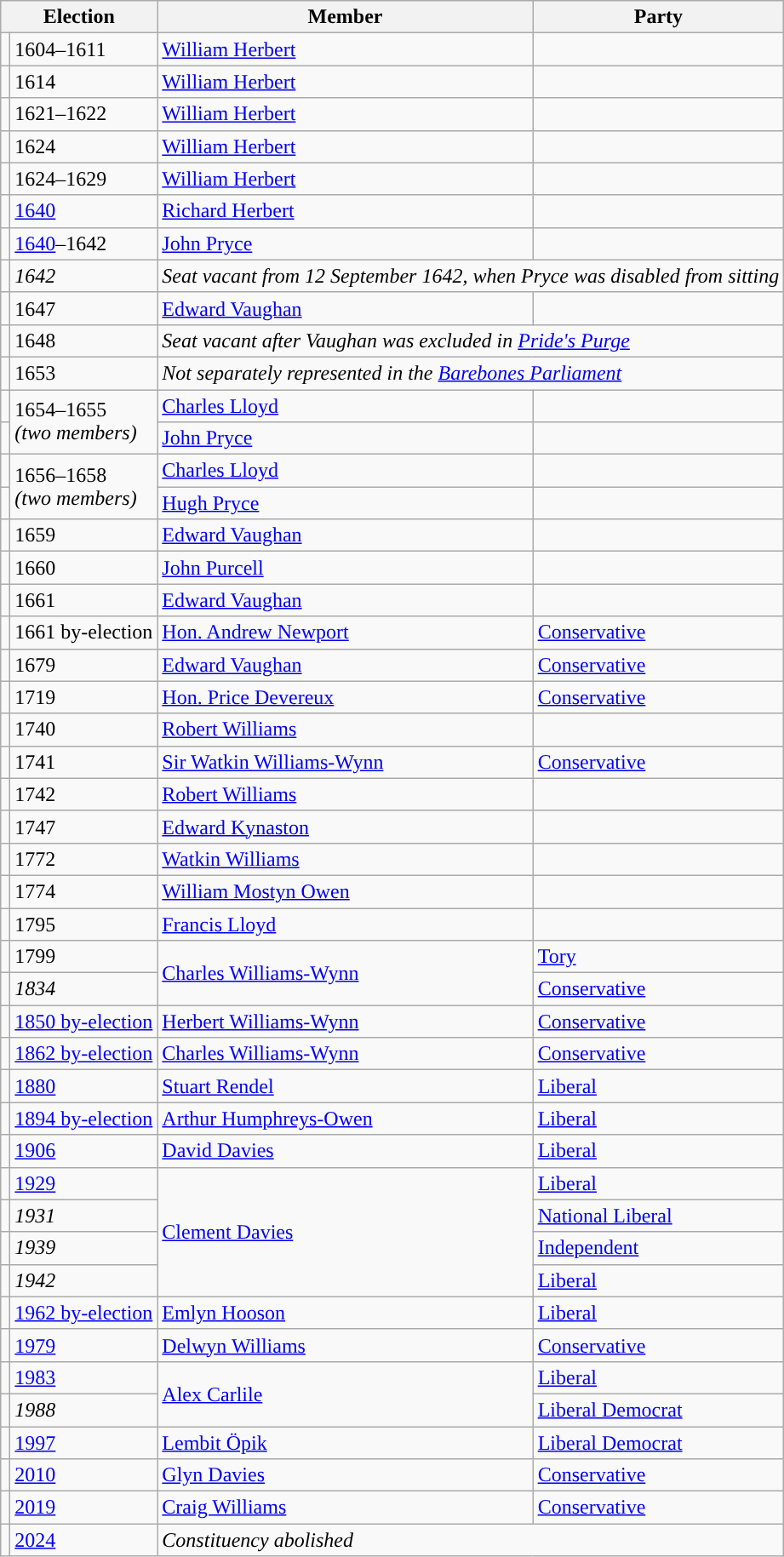<table class="wikitable">
<tr>
<th colspan="2">Election</th>
<th>Member</th>
<th>Party</th>
</tr>
<tr>
<td></td>
<td>1604–1611</td>
<td><a href='#'>William Herbert</a></td>
<td></td>
</tr>
<tr>
<td></td>
<td>1614</td>
<td><a href='#'>William Herbert</a></td>
<td></td>
</tr>
<tr>
<td></td>
<td>1621–1622</td>
<td><a href='#'>William Herbert</a></td>
<td></td>
</tr>
<tr>
<td></td>
<td>1624</td>
<td><a href='#'>William Herbert</a></td>
<td></td>
</tr>
<tr>
<td></td>
<td>1624–1629</td>
<td><a href='#'>William Herbert</a></td>
<td></td>
</tr>
<tr>
<td></td>
<td><a href='#'>1640</a></td>
<td><a href='#'>Richard Herbert</a></td>
<td></td>
</tr>
<tr>
<td></td>
<td><a href='#'>1640</a>–1642</td>
<td><a href='#'>John Pryce</a></td>
<td></td>
</tr>
<tr>
<td></td>
<td><em>1642</em></td>
<td colspan="2"><em>Seat vacant from 12 September 1642, when Pryce was disabled from sitting</em></td>
</tr>
<tr>
<td></td>
<td>1647</td>
<td><a href='#'>Edward Vaughan</a></td>
<td></td>
</tr>
<tr>
<td></td>
<td>1648</td>
<td colspan="2"><em>Seat vacant after Vaughan was excluded in <a href='#'>Pride's Purge</a></em></td>
</tr>
<tr>
<td></td>
<td>1653</td>
<td colspan="2"><em>Not separately represented in the <a href='#'>Barebones Parliament</a></em></td>
</tr>
<tr>
<td></td>
<td rowspan="2">1654–1655<br><em>(two members)</em></td>
<td><a href='#'>Charles Lloyd</a></td>
<td></td>
</tr>
<tr>
<td></td>
<td><a href='#'>John Pryce</a></td>
<td></td>
</tr>
<tr>
<td></td>
<td rowspan="2">1656–1658<br><em>(two members)</em></td>
<td><a href='#'>Charles Lloyd</a></td>
<td></td>
</tr>
<tr>
<td></td>
<td><a href='#'>Hugh Pryce</a></td>
<td></td>
</tr>
<tr>
<td></td>
<td>1659</td>
<td><a href='#'>Edward Vaughan</a></td>
<td></td>
</tr>
<tr>
<td></td>
<td>1660</td>
<td><a href='#'>John Purcell</a></td>
<td></td>
</tr>
<tr>
<td></td>
<td>1661</td>
<td><a href='#'>Edward Vaughan</a></td>
<td></td>
</tr>
<tr>
<td style="color:inherit;background-color: "></td>
<td>1661 by-election</td>
<td><a href='#'>Hon. Andrew Newport</a></td>
<td><a href='#'>Conservative</a></td>
</tr>
<tr>
<td style="color:inherit;background-color: "></td>
<td>1679</td>
<td><a href='#'>Edward Vaughan</a></td>
<td><a href='#'>Conservative</a></td>
</tr>
<tr>
<td style="color:inherit;background-color: "></td>
<td>1719</td>
<td><a href='#'>Hon. Price Devereux</a></td>
<td><a href='#'>Conservative</a></td>
</tr>
<tr>
<td></td>
<td>1740</td>
<td><a href='#'>Robert Williams</a></td>
<td></td>
</tr>
<tr>
<td style="color:inherit;background-color: "></td>
<td>1741</td>
<td><a href='#'>Sir Watkin Williams-Wynn</a></td>
<td><a href='#'>Conservative</a></td>
</tr>
<tr>
<td></td>
<td>1742</td>
<td><a href='#'>Robert Williams</a></td>
<td></td>
</tr>
<tr>
<td></td>
<td>1747</td>
<td><a href='#'>Edward Kynaston</a></td>
<td></td>
</tr>
<tr>
<td></td>
<td>1772</td>
<td><a href='#'>Watkin Williams</a></td>
<td></td>
</tr>
<tr>
<td></td>
<td>1774</td>
<td><a href='#'>William Mostyn Owen</a></td>
<td></td>
</tr>
<tr>
<td></td>
<td>1795</td>
<td><a href='#'>Francis Lloyd</a></td>
<td></td>
</tr>
<tr>
<td style="color:inherit;background-color: "></td>
<td>1799</td>
<td rowspan=2><a href='#'>Charles Williams-Wynn</a></td>
<td><a href='#'>Tory</a></td>
</tr>
<tr>
<td style="color:inherit;background-color: "></td>
<td><em>1834</em></td>
<td><a href='#'>Conservative</a></td>
</tr>
<tr>
<td style="color:inherit;background-color: "></td>
<td><a href='#'>1850 by-election</a></td>
<td><a href='#'>Herbert Williams-Wynn</a></td>
<td><a href='#'>Conservative</a></td>
</tr>
<tr>
<td style="color:inherit;background-color: "></td>
<td><a href='#'>1862 by-election</a></td>
<td><a href='#'>Charles Williams-Wynn</a></td>
<td><a href='#'>Conservative</a></td>
</tr>
<tr>
<td style="color:inherit;background-color: "></td>
<td><a href='#'>1880</a></td>
<td><a href='#'>Stuart Rendel</a></td>
<td><a href='#'>Liberal</a></td>
</tr>
<tr>
<td style="color:inherit;background-color: "></td>
<td><a href='#'>1894 by-election</a></td>
<td><a href='#'>Arthur Humphreys-Owen</a></td>
<td><a href='#'>Liberal</a></td>
</tr>
<tr>
<td style="color:inherit;background-color: "></td>
<td><a href='#'>1906</a></td>
<td><a href='#'>David Davies</a></td>
<td><a href='#'>Liberal</a></td>
</tr>
<tr>
<td style="color:inherit;background-color: "></td>
<td><a href='#'>1929</a></td>
<td rowspan=4><a href='#'>Clement Davies</a></td>
<td><a href='#'>Liberal</a></td>
</tr>
<tr>
<td style="color:inherit;background-color: "></td>
<td><em>1931</em></td>
<td><a href='#'>National Liberal</a></td>
</tr>
<tr>
<td style="color:inherit;background-color: "></td>
<td><em>1939</em></td>
<td><a href='#'>Independent</a></td>
</tr>
<tr>
<td style="color:inherit;background-color: "></td>
<td><em>1942</em></td>
<td><a href='#'>Liberal</a></td>
</tr>
<tr>
<td style="color:inherit;background-color: "></td>
<td><a href='#'>1962 by-election</a></td>
<td><a href='#'>Emlyn Hooson</a></td>
<td><a href='#'>Liberal</a></td>
</tr>
<tr>
<td style="color:inherit;background-color: "></td>
<td><a href='#'>1979</a></td>
<td><a href='#'>Delwyn Williams</a></td>
<td><a href='#'>Conservative</a></td>
</tr>
<tr>
<td style="color:inherit;background-color: "></td>
<td><a href='#'>1983</a></td>
<td rowspan=2><a href='#'>Alex Carlile</a></td>
<td><a href='#'>Liberal</a></td>
</tr>
<tr>
<td style="color:inherit;background-color: "></td>
<td><em>1988</em></td>
<td><a href='#'>Liberal Democrat</a></td>
</tr>
<tr>
<td style="color:inherit;background-color: "></td>
<td><a href='#'>1997</a></td>
<td><a href='#'>Lembit Öpik</a></td>
<td><a href='#'>Liberal Democrat</a></td>
</tr>
<tr>
<td style="color:inherit;background-color: "></td>
<td><a href='#'>2010</a></td>
<td><a href='#'>Glyn Davies</a></td>
<td><a href='#'>Conservative</a></td>
</tr>
<tr>
<td style="color:inherit;background-color: "></td>
<td><a href='#'>2019</a></td>
<td><a href='#'>Craig Williams</a></td>
<td><a href='#'>Conservative</a></td>
</tr>
<tr>
<td></td>
<td><a href='#'>2024</a></td>
<td colspan="2"><em>Constituency abolished</em></td>
</tr>
</table>
